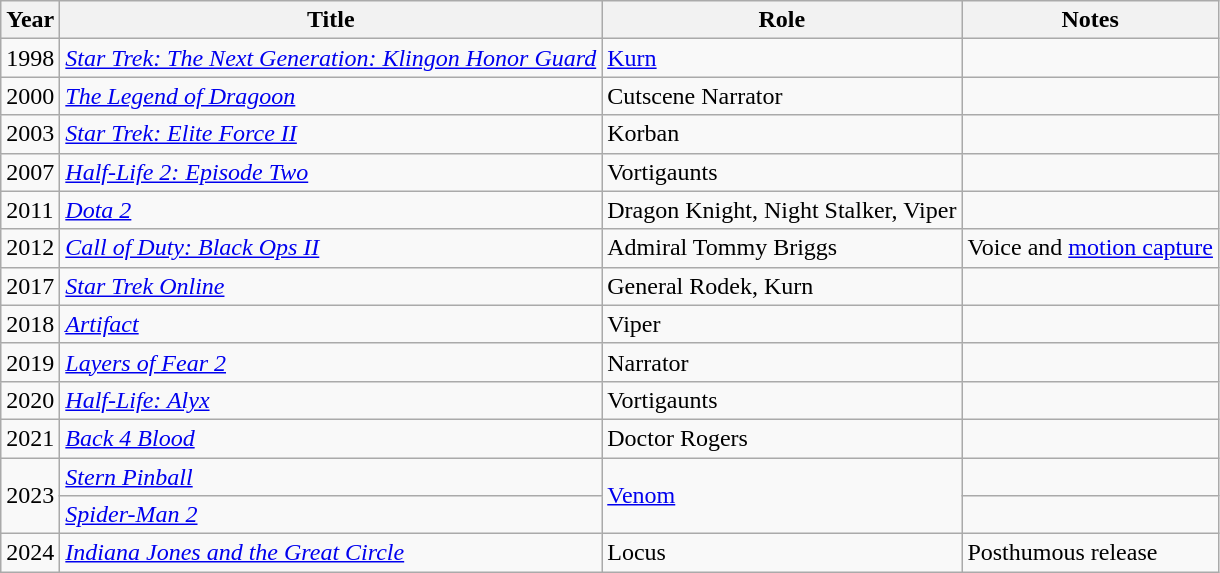<table class="wikitable plainrowheaders sortable">
<tr>
<th>Year</th>
<th>Title</th>
<th>Role</th>
<th>Notes</th>
</tr>
<tr>
<td>1998</td>
<td><em><a href='#'>Star Trek: The Next Generation: Klingon Honor Guard</a></em></td>
<td><a href='#'>Kurn</a></td>
<td></td>
</tr>
<tr>
<td>2000</td>
<td><em><a href='#'>The Legend of Dragoon</a></em></td>
<td>Cutscene Narrator</td>
<td></td>
</tr>
<tr>
<td>2003</td>
<td><em><a href='#'>Star Trek: Elite Force II</a></em></td>
<td>Korban</td>
<td></td>
</tr>
<tr>
<td>2007</td>
<td><em><a href='#'>Half-Life 2: Episode Two</a></em></td>
<td>Vortigaunts</td>
<td></td>
</tr>
<tr>
<td>2011</td>
<td><em><a href='#'>Dota 2</a></em></td>
<td>Dragon Knight, Night Stalker, Viper</td>
<td></td>
</tr>
<tr>
<td>2012</td>
<td><em><a href='#'>Call of Duty: Black Ops II</a></em></td>
<td>Admiral Tommy Briggs</td>
<td>Voice and <a href='#'>motion capture</a></td>
</tr>
<tr>
<td>2017</td>
<td><em><a href='#'>Star Trek Online</a></em></td>
<td>General Rodek, Kurn</td>
<td></td>
</tr>
<tr>
<td>2018</td>
<td><em><a href='#'>Artifact</a></em></td>
<td>Viper</td>
<td></td>
</tr>
<tr>
<td>2019</td>
<td><em><a href='#'>Layers of Fear 2</a></em></td>
<td>Narrator</td>
<td></td>
</tr>
<tr>
<td>2020</td>
<td><em><a href='#'>Half-Life: Alyx</a></em></td>
<td>Vortigaunts</td>
<td></td>
</tr>
<tr>
<td>2021</td>
<td><em><a href='#'>Back 4 Blood</a></em></td>
<td>Doctor Rogers</td>
<td></td>
</tr>
<tr>
<td rowspan="2">2023</td>
<td><em><a href='#'>Stern Pinball</a></em></td>
<td rowspan="2"><a href='#'>Venom</a></td>
<td></td>
</tr>
<tr>
<td><em><a href='#'>Spider-Man 2</a></em></td>
<td></td>
</tr>
<tr>
<td>2024</td>
<td><em><a href='#'>Indiana Jones and the Great Circle</a></em></td>
<td>Locus</td>
<td>Posthumous release</td>
</tr>
</table>
